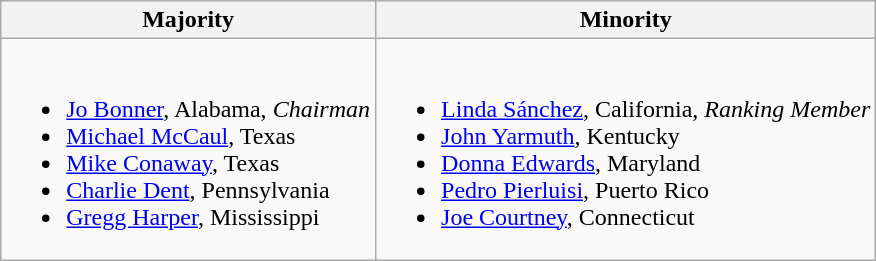<table class=wikitable>
<tr>
<th>Majority</th>
<th>Minority</th>
</tr>
<tr>
<td><br><ul><li><a href='#'>Jo Bonner</a>, Alabama, <em>Chairman</em></li><li><a href='#'>Michael McCaul</a>, Texas</li><li><a href='#'>Mike Conaway</a>, Texas</li><li><a href='#'>Charlie Dent</a>, Pennsylvania</li><li><a href='#'>Gregg Harper</a>, Mississippi</li></ul></td>
<td><br><ul><li><a href='#'>Linda Sánchez</a>, California, <em>Ranking Member</em></li><li><a href='#'>John Yarmuth</a>, Kentucky</li><li><a href='#'>Donna Edwards</a>, Maryland</li><li><a href='#'>Pedro Pierluisi</a>, Puerto Rico</li><li><a href='#'>Joe Courtney</a>, Connecticut</li></ul></td>
</tr>
</table>
